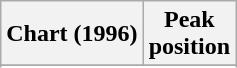<table class="wikitable sortable plainrowheaders" style="text-align:center">
<tr>
<th scope="col">Chart (1996)</th>
<th scope="col">Peak<br>position</th>
</tr>
<tr>
</tr>
<tr>
</tr>
</table>
